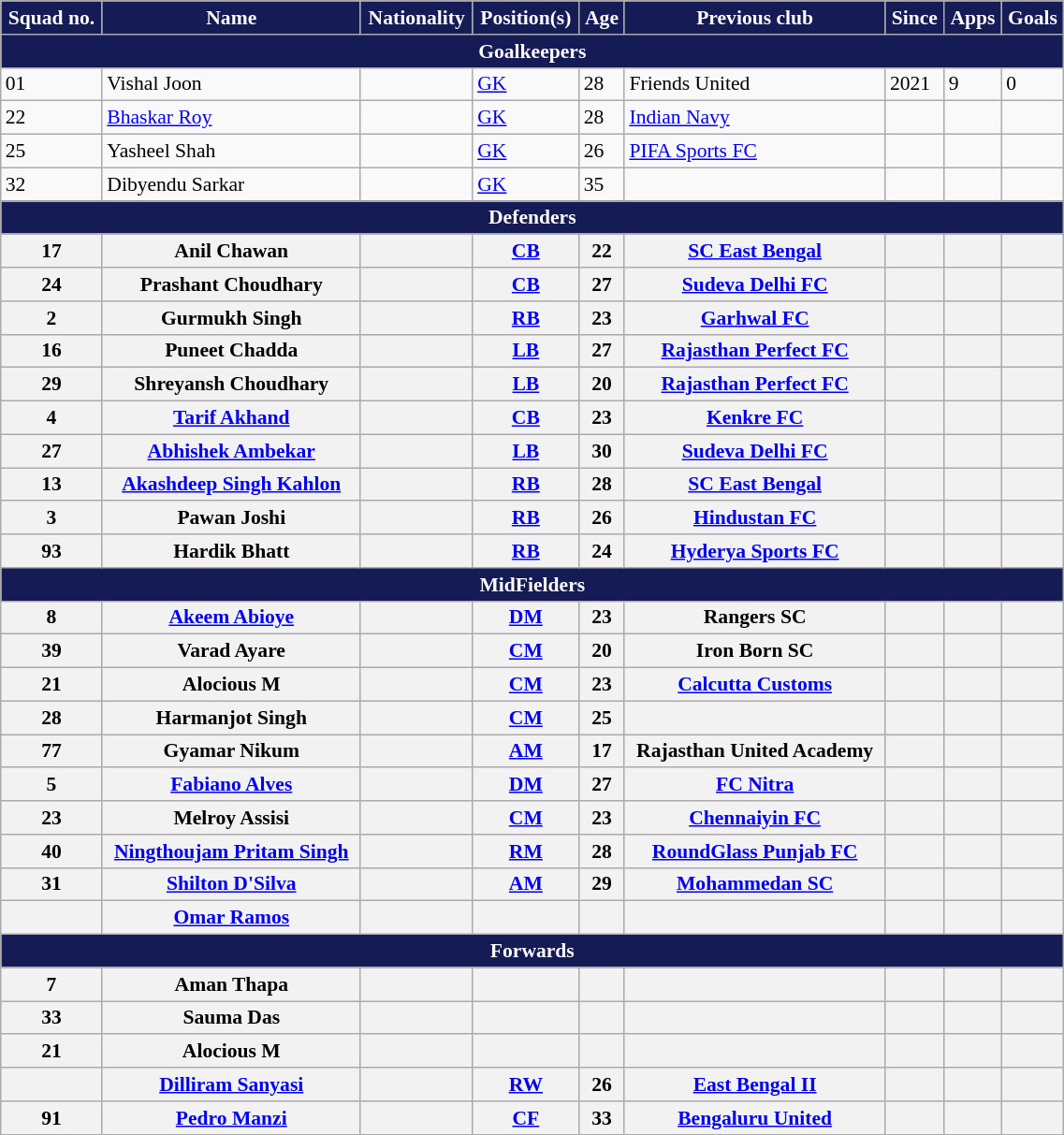<table class="wikitable" style="text-align:left; font-size:90%;width:60%">
<tr>
<th style="background:#151B54; color:white; text-align:center;">Squad no.</th>
<th style="background:#151B54; color:white; text-align:center;">Name</th>
<th style="background:#151B54; color:white; text-align:center;">Nationality</th>
<th style="background:#151B54; color:white; text-align:center;">Position(s)</th>
<th style="background:#151B54; color:white; text-align:center;">Age</th>
<th style="background:#151B54; color:white; text-align:center;">Previous club</th>
<th style="background:#151B54; color:white; text-align:center;">Since</th>
<th style="background:#151B54; color:white; text-align:center;">Apps</th>
<th style="background:#151B54; color:white; text-align:center;">Goals</th>
</tr>
<tr>
<th colspan="9" style="background:#151B54; color:white; text-align:center"><strong>Goalkeepers</strong></th>
</tr>
<tr>
<td>01</td>
<td>Vishal Joon</td>
<td></td>
<td><a href='#'>GK</a></td>
<td>28</td>
<td> Friends United</td>
<td>2021</td>
<td>9</td>
<td>0</td>
</tr>
<tr>
<td>22</td>
<td><a href='#'>Bhaskar Roy</a></td>
<td></td>
<td><a href='#'>GK</a></td>
<td>28</td>
<td><a href='#'>Indian Navy</a></td>
<td></td>
<td></td>
<td></td>
</tr>
<tr>
<td>25</td>
<td>Yasheel Shah</td>
<td></td>
<td><a href='#'>GK</a></td>
<td>26</td>
<td> <a href='#'>PIFA Sports FC</a></td>
<td></td>
<td></td>
<td></td>
</tr>
<tr>
<td>32</td>
<td>Dibyendu Sarkar</td>
<td></td>
<td><a href='#'>GK</a></td>
<td>35</td>
<td></td>
<td></td>
<td></td>
<td></td>
</tr>
<tr>
<th colspan="10" style="background:#151B54; color:white; text-align:center"><strong>Defenders</strong></th>
</tr>
<tr>
<th>17</th>
<th>Anil Chawan</th>
<th></th>
<th><a href='#'>CB</a></th>
<th>22</th>
<th> <a href='#'>SC East Bengal</a></th>
<th></th>
<th></th>
<th></th>
</tr>
<tr>
<th>24</th>
<th>Prashant Choudhary</th>
<th></th>
<th><a href='#'>CB</a></th>
<th>27</th>
<th><a href='#'>Sudeva Delhi FC</a></th>
<th></th>
<th></th>
<th></th>
</tr>
<tr>
<th>2</th>
<th>Gurmukh Singh</th>
<th></th>
<th><a href='#'>RB</a></th>
<th>23</th>
<th><a href='#'>Garhwal FC</a></th>
<th></th>
<th></th>
<th></th>
</tr>
<tr>
<th>16</th>
<th>Puneet Chadda</th>
<th></th>
<th><a href='#'>LB</a></th>
<th>27</th>
<th> <a href='#'>Rajasthan Perfect FC</a></th>
<th></th>
<th></th>
<th></th>
</tr>
<tr>
<th>29</th>
<th>Shreyansh Choudhary</th>
<th></th>
<th><a href='#'>LB</a></th>
<th>20</th>
<th><a href='#'>Rajasthan Perfect FC</a></th>
<th></th>
<th></th>
<th></th>
</tr>
<tr>
<th>4</th>
<th><a href='#'>Tarif Akhand</a></th>
<th></th>
<th><a href='#'>CB</a></th>
<th>23</th>
<th> <a href='#'>Kenkre FC</a></th>
<th></th>
<th></th>
<th></th>
</tr>
<tr>
<th>27</th>
<th><a href='#'>Abhishek Ambekar</a></th>
<th></th>
<th><a href='#'>LB</a></th>
<th>30</th>
<th> <a href='#'>Sudeva Delhi FC</a></th>
<th></th>
<th></th>
<th></th>
</tr>
<tr>
<th>13</th>
<th><a href='#'>Akashdeep Singh Kahlon</a></th>
<th></th>
<th><a href='#'>RB</a></th>
<th>28</th>
<th> <a href='#'>SC East Bengal</a></th>
<th></th>
<th></th>
<th></th>
</tr>
<tr>
<th>3</th>
<th>Pawan Joshi</th>
<th></th>
<th><a href='#'>RB</a></th>
<th>26</th>
<th><a href='#'>Hindustan FC</a></th>
<th></th>
<th></th>
<th></th>
</tr>
<tr>
<th>93</th>
<th>Hardik Bhatt</th>
<th></th>
<th><a href='#'>RB</a></th>
<th>24</th>
<th> <a href='#'>Hyderya Sports FC</a></th>
<th></th>
<th></th>
<th></th>
</tr>
<tr>
<th colspan="10" style="background:#151B54; color:white; text-align:center"><strong>MidFielders</strong></th>
</tr>
<tr>
<th>8</th>
<th><a href='#'>Akeem Abioye</a></th>
<th></th>
<th><a href='#'>DM</a></th>
<th>23</th>
<th> Rangers SC</th>
<th></th>
<th></th>
<th></th>
</tr>
<tr>
<th>39</th>
<th>Varad Ayare</th>
<th></th>
<th><a href='#'>CM</a></th>
<th>20</th>
<th> Iron Born SC</th>
<th></th>
<th></th>
<th></th>
</tr>
<tr>
<th>21</th>
<th>Alocious M</th>
<th></th>
<th><a href='#'>CM</a></th>
<th>23</th>
<th> <a href='#'>Calcutta Customs</a></th>
<th></th>
<th></th>
<th></th>
</tr>
<tr>
<th>28</th>
<th>Harmanjot Singh</th>
<th></th>
<th><a href='#'>CM</a></th>
<th>25</th>
<th></th>
<th></th>
<th></th>
<th></th>
</tr>
<tr>
<th>77</th>
<th>Gyamar Nikum</th>
<th></th>
<th><a href='#'>AM</a></th>
<th>17</th>
<th>Rajasthan United Academy</th>
<th></th>
<th></th>
<th></th>
</tr>
<tr>
<th>5</th>
<th><a href='#'>Fabiano Alves</a></th>
<th></th>
<th><a href='#'>DM</a></th>
<th>27</th>
<th> <a href='#'>FC Nitra</a></th>
<th></th>
<th></th>
<th></th>
</tr>
<tr>
<th>23</th>
<th>Melroy Assisi</th>
<th></th>
<th><a href='#'>CM</a></th>
<th>23</th>
<th> <a href='#'>Chennaiyin FC</a></th>
<th></th>
<th></th>
<th></th>
</tr>
<tr>
<th>40</th>
<th><a href='#'>Ningthoujam Pritam Singh</a></th>
<th></th>
<th><a href='#'>RM</a></th>
<th>28</th>
<th> <a href='#'>RoundGlass Punjab FC</a></th>
<th></th>
<th></th>
<th></th>
</tr>
<tr>
<th>31</th>
<th><a href='#'>Shilton D'Silva</a></th>
<th></th>
<th><a href='#'>AM</a></th>
<th>29</th>
<th> <a href='#'>Mohammedan SC</a></th>
<th></th>
<th></th>
<th></th>
</tr>
<tr>
<th></th>
<th><a href='#'>Omar Ramos</a></th>
<th></th>
<th></th>
<th></th>
<th></th>
<th></th>
<th></th>
<th></th>
</tr>
<tr>
<th colspan="10" style="background:#151B54; color:white; text-align:center">Forwards</th>
</tr>
<tr>
<th>7</th>
<th>Aman Thapa</th>
<th></th>
<th></th>
<th></th>
<th></th>
<th></th>
<th></th>
<th></th>
</tr>
<tr>
<th>33</th>
<th>Sauma Das</th>
<th></th>
<th></th>
<th></th>
<th></th>
<th></th>
<th></th>
<th></th>
</tr>
<tr>
<th>21</th>
<th>Alocious M</th>
<th></th>
<th></th>
<th></th>
<th></th>
<th></th>
<th></th>
<th></th>
</tr>
<tr>
<th></th>
<th><a href='#'>Dilliram Sanyasi</a></th>
<th></th>
<th><a href='#'>RW</a></th>
<th>26</th>
<th><a href='#'>East Bengal II</a></th>
<th></th>
<th></th>
<th></th>
</tr>
<tr>
<th>91</th>
<th><a href='#'>Pedro Manzi</a></th>
<th></th>
<th><a href='#'>CF</a></th>
<th>33</th>
<th><a href='#'>Bengaluru United</a></th>
<th></th>
<th></th>
<th></th>
</tr>
</table>
